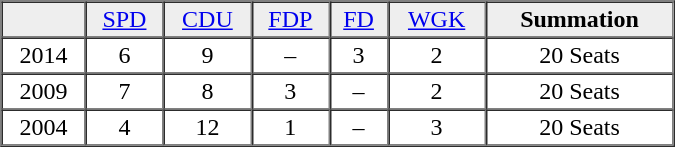<table border="1" cellpadding="2" cellspacing="0" width="450">
<tr bgcolor="#eeeeee" align="center">
<td> </td>
<td><a href='#'>SPD</a></td>
<td><a href='#'>CDU</a></td>
<td><a href='#'>FDP</a></td>
<td><a href='#'>FD</a></td>
<td><a href='#'>WGK</a></td>
<td><strong>Summation</strong></td>
</tr>
<tr align="center">
<td>2014</td>
<td>6</td>
<td>9</td>
<td>–</td>
<td>3</td>
<td>2</td>
<td>20 Seats</td>
</tr>
<tr align="center">
<td>2009</td>
<td>7</td>
<td>8</td>
<td>3</td>
<td>–</td>
<td>2</td>
<td>20 Seats</td>
</tr>
<tr align="center">
<td>2004</td>
<td>4</td>
<td>12</td>
<td>1</td>
<td>–</td>
<td>3</td>
<td>20 Seats</td>
</tr>
</table>
